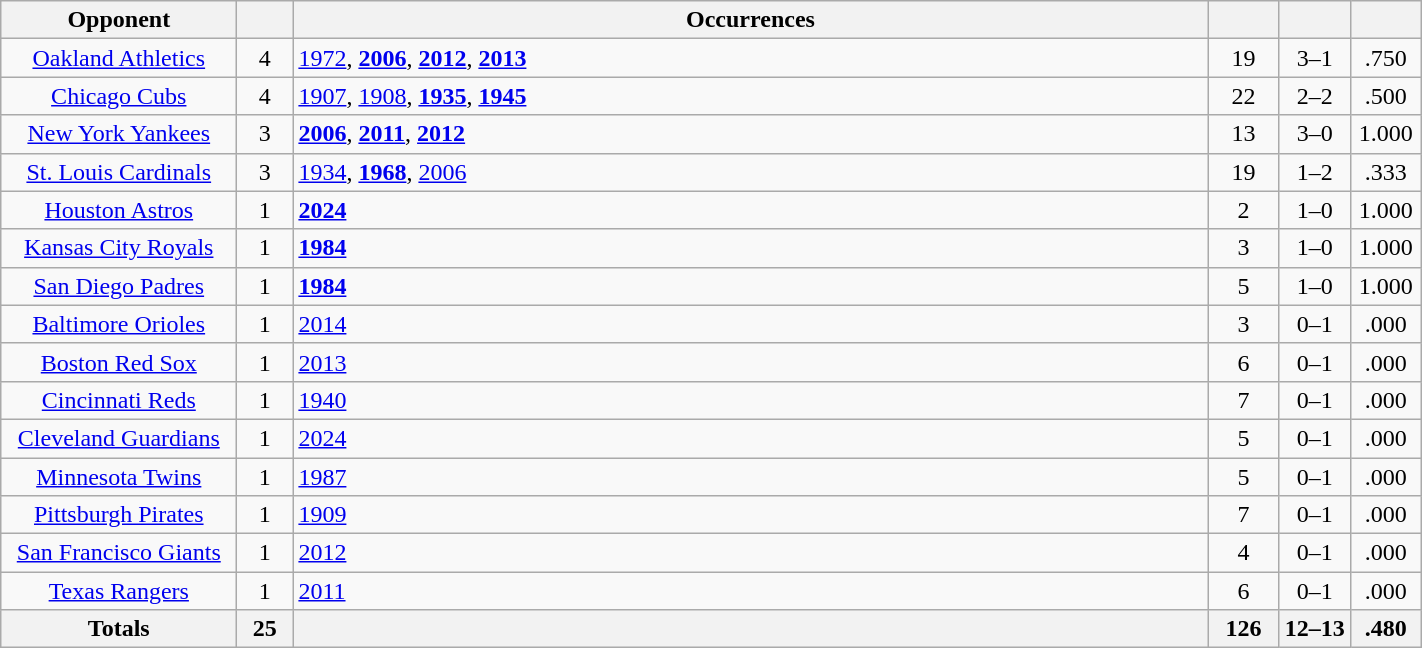<table class="wikitable sortable" style="text-align: center; width: 75%;">
<tr>
<th width="150">Opponent</th>
<th width="30"></th>
<th>Occurrences</th>
<th width="40"></th>
<th width="40"></th>
<th width="40"></th>
</tr>
<tr>
<td><a href='#'>Oakland Athletics</a></td>
<td>4</td>
<td align=left><a href='#'>1972</a>, <strong><a href='#'>2006</a></strong>, <strong><a href='#'>2012</a></strong>, <strong><a href='#'>2013</a></strong></td>
<td>19</td>
<td>3–1</td>
<td>.750</td>
</tr>
<tr>
<td><a href='#'>Chicago Cubs</a></td>
<td>4</td>
<td align=left><a href='#'>1907</a>, <a href='#'>1908</a>, <strong><a href='#'>1935</a></strong>, <strong><a href='#'>1945</a></strong></td>
<td>22</td>
<td>2–2</td>
<td>.500</td>
</tr>
<tr>
<td><a href='#'>New York Yankees</a></td>
<td>3</td>
<td align=left><strong><a href='#'>2006</a></strong>, <strong><a href='#'>2011</a></strong>, <strong><a href='#'>2012</a></strong></td>
<td>13</td>
<td>3–0</td>
<td>1.000</td>
</tr>
<tr>
<td><a href='#'>St. Louis Cardinals</a></td>
<td>3</td>
<td align=left><a href='#'>1934</a>, <strong><a href='#'>1968</a></strong>, <a href='#'>2006</a></td>
<td>19</td>
<td>1–2</td>
<td>.333</td>
</tr>
<tr>
<td><a href='#'>Houston Astros</a></td>
<td>1</td>
<td align=left><strong><a href='#'>2024</a></strong></td>
<td>2</td>
<td>1–0</td>
<td>1.000</td>
</tr>
<tr>
<td><a href='#'>Kansas City Royals</a></td>
<td>1</td>
<td align=left><strong><a href='#'>1984</a></strong></td>
<td>3</td>
<td>1–0</td>
<td>1.000</td>
</tr>
<tr>
<td><a href='#'>San Diego Padres</a></td>
<td>1</td>
<td align=left><strong><a href='#'>1984</a></strong></td>
<td>5</td>
<td>1–0</td>
<td>1.000</td>
</tr>
<tr>
<td><a href='#'>Baltimore Orioles</a></td>
<td>1</td>
<td align=left><a href='#'>2014</a></td>
<td>3</td>
<td>0–1</td>
<td>.000</td>
</tr>
<tr>
<td><a href='#'>Boston Red Sox</a></td>
<td>1</td>
<td align=left><a href='#'>2013</a></td>
<td>6</td>
<td>0–1</td>
<td>.000</td>
</tr>
<tr>
<td><a href='#'>Cincinnati Reds</a></td>
<td>1</td>
<td align=left><a href='#'>1940</a></td>
<td>7</td>
<td>0–1</td>
<td>.000</td>
</tr>
<tr>
<td><a href='#'>Cleveland Guardians</a></td>
<td>1</td>
<td align=left><a href='#'>2024</a></td>
<td>5</td>
<td>0–1</td>
<td>.000</td>
</tr>
<tr>
<td><a href='#'>Minnesota Twins</a></td>
<td>1</td>
<td align=left><a href='#'>1987</a></td>
<td>5</td>
<td>0–1</td>
<td>.000</td>
</tr>
<tr>
<td><a href='#'>Pittsburgh Pirates</a></td>
<td>1</td>
<td align=left><a href='#'>1909</a></td>
<td>7</td>
<td>0–1</td>
<td>.000</td>
</tr>
<tr>
<td><a href='#'>San Francisco Giants</a></td>
<td>1</td>
<td align=left><a href='#'>2012</a></td>
<td>4</td>
<td>0–1</td>
<td>.000</td>
</tr>
<tr>
<td><a href='#'>Texas Rangers</a></td>
<td>1</td>
<td align=left><a href='#'>2011</a></td>
<td>6</td>
<td>0–1</td>
<td>.000</td>
</tr>
<tr>
<th width="150">Totals</th>
<th width="30">25</th>
<th></th>
<th width="40">126</th>
<th width="40">12–13</th>
<th width="40">.480</th>
</tr>
</table>
